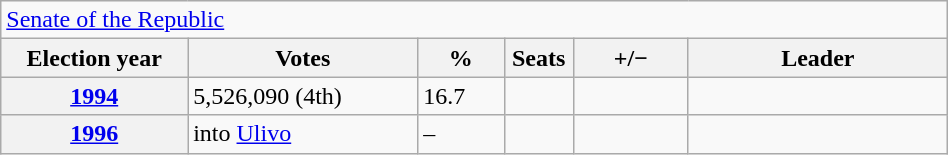<table class=wikitable style="width:50%; border:1px #AAAAFF solid">
<tr>
<td colspan=6><a href='#'>Senate of the Republic</a></td>
</tr>
<tr>
<th width=13%>Election year</th>
<th width=16%>Votes</th>
<th width=6%>%</th>
<th width=1%>Seats</th>
<th width=8%>+/−</th>
<th width=18%>Leader</th>
</tr>
<tr>
<th><a href='#'>1994</a></th>
<td>5,526,090 (4th)</td>
<td>16.7</td>
<td></td>
<td></td>
<td></td>
</tr>
<tr>
<th><a href='#'>1996</a></th>
<td>into <a href='#'>Ulivo</a></td>
<td>–</td>
<td></td>
<td></td>
<td></td>
</tr>
</table>
